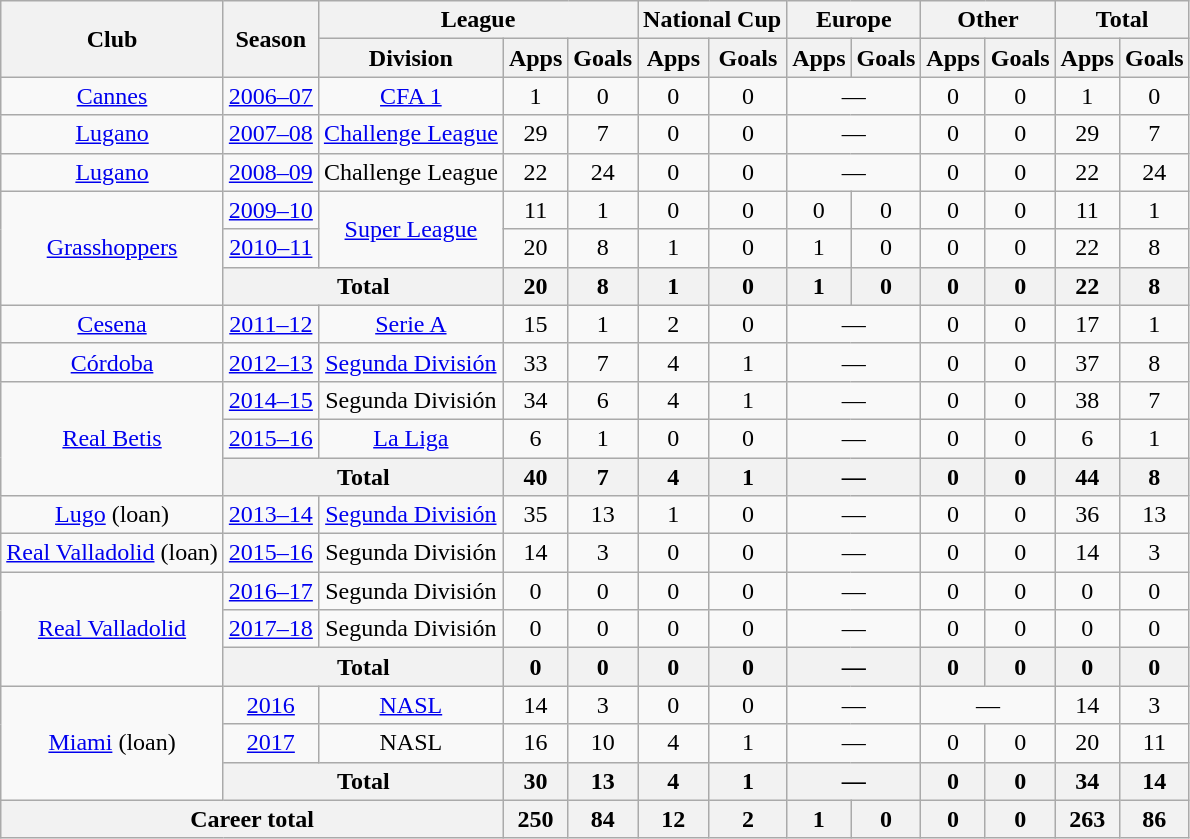<table class="wikitable" style="text-align: center;">
<tr>
<th rowspan="2">Club</th>
<th rowspan="2">Season</th>
<th colspan="3">League</th>
<th colspan="2">National Cup</th>
<th colspan="2">Europe</th>
<th colspan="2">Other</th>
<th colspan="2">Total</th>
</tr>
<tr>
<th>Division</th>
<th>Apps</th>
<th>Goals</th>
<th>Apps</th>
<th>Goals</th>
<th>Apps</th>
<th>Goals</th>
<th>Apps</th>
<th>Goals</th>
<th>Apps</th>
<th>Goals</th>
</tr>
<tr>
<td><a href='#'>Cannes</a></td>
<td><a href='#'>2006–07</a></td>
<td><a href='#'>CFA 1</a></td>
<td>1</td>
<td>0</td>
<td>0</td>
<td>0</td>
<td colspan="2">—</td>
<td>0</td>
<td>0</td>
<td>1</td>
<td>0</td>
</tr>
<tr>
<td><a href='#'>Lugano</a></td>
<td><a href='#'>2007–08</a></td>
<td><a href='#'>Challenge League</a></td>
<td>29</td>
<td>7</td>
<td>0</td>
<td>0</td>
<td colspan="2">—</td>
<td>0</td>
<td>0</td>
<td>29</td>
<td>7</td>
</tr>
<tr>
<td><a href='#'>Lugano</a></td>
<td><a href='#'>2008–09</a></td>
<td>Challenge League</td>
<td>22</td>
<td>24</td>
<td>0</td>
<td>0</td>
<td colspan="2">—</td>
<td>0</td>
<td>0</td>
<td>22</td>
<td>24</td>
</tr>
<tr>
<td rowspan="3"><a href='#'>Grasshoppers</a></td>
<td><a href='#'>2009–10</a></td>
<td rowspan="2"><a href='#'>Super League</a></td>
<td>11</td>
<td>1</td>
<td>0</td>
<td>0</td>
<td>0</td>
<td>0</td>
<td>0</td>
<td>0</td>
<td>11</td>
<td>1</td>
</tr>
<tr>
<td><a href='#'>2010–11</a></td>
<td>20</td>
<td>8</td>
<td>1</td>
<td>0</td>
<td>1</td>
<td>0</td>
<td>0</td>
<td>0</td>
<td>22</td>
<td>8</td>
</tr>
<tr>
<th colspan="2">Total</th>
<th>20</th>
<th>8</th>
<th>1</th>
<th>0</th>
<th>1</th>
<th>0</th>
<th>0</th>
<th>0</th>
<th>22</th>
<th>8</th>
</tr>
<tr>
<td><a href='#'>Cesena</a></td>
<td><a href='#'>2011–12</a></td>
<td><a href='#'>Serie A</a></td>
<td>15</td>
<td>1</td>
<td>2</td>
<td>0</td>
<td colspan="2">—</td>
<td>0</td>
<td>0</td>
<td>17</td>
<td>1</td>
</tr>
<tr>
<td><a href='#'>Córdoba</a></td>
<td><a href='#'>2012–13</a></td>
<td><a href='#'>Segunda División</a></td>
<td>33</td>
<td>7</td>
<td>4</td>
<td>1</td>
<td colspan="2">—</td>
<td>0</td>
<td>0</td>
<td>37</td>
<td>8</td>
</tr>
<tr>
<td rowspan="3"><a href='#'>Real Betis</a></td>
<td><a href='#'>2014–15</a></td>
<td>Segunda División</td>
<td>34</td>
<td>6</td>
<td>4</td>
<td>1</td>
<td colspan="2">—</td>
<td>0</td>
<td>0</td>
<td>38</td>
<td>7</td>
</tr>
<tr>
<td><a href='#'>2015–16</a></td>
<td><a href='#'>La Liga</a></td>
<td>6</td>
<td>1</td>
<td>0</td>
<td>0</td>
<td colspan="2">—</td>
<td>0</td>
<td>0</td>
<td>6</td>
<td>1</td>
</tr>
<tr>
<th colspan="2">Total</th>
<th>40</th>
<th>7</th>
<th>4</th>
<th>1</th>
<th colspan="2">—</th>
<th>0</th>
<th>0</th>
<th>44</th>
<th>8</th>
</tr>
<tr>
<td><a href='#'>Lugo</a> (loan)</td>
<td><a href='#'>2013–14</a></td>
<td><a href='#'>Segunda División</a></td>
<td>35</td>
<td>13</td>
<td>1</td>
<td>0</td>
<td colspan="2">—</td>
<td>0</td>
<td>0</td>
<td>36</td>
<td>13</td>
</tr>
<tr>
<td><a href='#'>Real Valladolid</a> (loan)</td>
<td><a href='#'>2015–16</a></td>
<td>Segunda División</td>
<td>14</td>
<td>3</td>
<td>0</td>
<td>0</td>
<td colspan="2">—</td>
<td>0</td>
<td>0</td>
<td>14</td>
<td>3</td>
</tr>
<tr>
<td rowspan="3"><a href='#'>Real Valladolid</a></td>
<td><a href='#'>2016–17</a></td>
<td>Segunda División</td>
<td>0</td>
<td>0</td>
<td>0</td>
<td>0</td>
<td colspan="2">—</td>
<td>0</td>
<td>0</td>
<td>0</td>
<td>0</td>
</tr>
<tr>
<td><a href='#'>2017–18</a></td>
<td>Segunda División</td>
<td>0</td>
<td>0</td>
<td>0</td>
<td>0</td>
<td colspan="2">—</td>
<td>0</td>
<td>0</td>
<td>0</td>
<td>0</td>
</tr>
<tr>
<th colspan="2">Total</th>
<th>0</th>
<th>0</th>
<th>0</th>
<th>0</th>
<th colspan="2">—</th>
<th>0</th>
<th>0</th>
<th>0</th>
<th>0</th>
</tr>
<tr>
<td rowspan="3"><a href='#'>Miami</a> (loan)</td>
<td><a href='#'>2016</a></td>
<td><a href='#'>NASL</a></td>
<td>14</td>
<td>3</td>
<td>0</td>
<td>0</td>
<td colspan="2">—</td>
<td colspan="2">—</td>
<td>14</td>
<td>3</td>
</tr>
<tr>
<td><a href='#'>2017</a></td>
<td>NASL</td>
<td>16</td>
<td>10</td>
<td>4</td>
<td>1</td>
<td colspan="2">—</td>
<td>0</td>
<td>0</td>
<td>20</td>
<td>11</td>
</tr>
<tr>
<th colspan="2">Total</th>
<th>30</th>
<th>13</th>
<th>4</th>
<th>1</th>
<th colspan="2">—</th>
<th>0</th>
<th>0</th>
<th>34</th>
<th>14</th>
</tr>
<tr>
<th colspan="3">Career total</th>
<th>250</th>
<th>84</th>
<th>12</th>
<th>2</th>
<th>1</th>
<th>0</th>
<th>0</th>
<th>0</th>
<th>263</th>
<th>86</th>
</tr>
</table>
